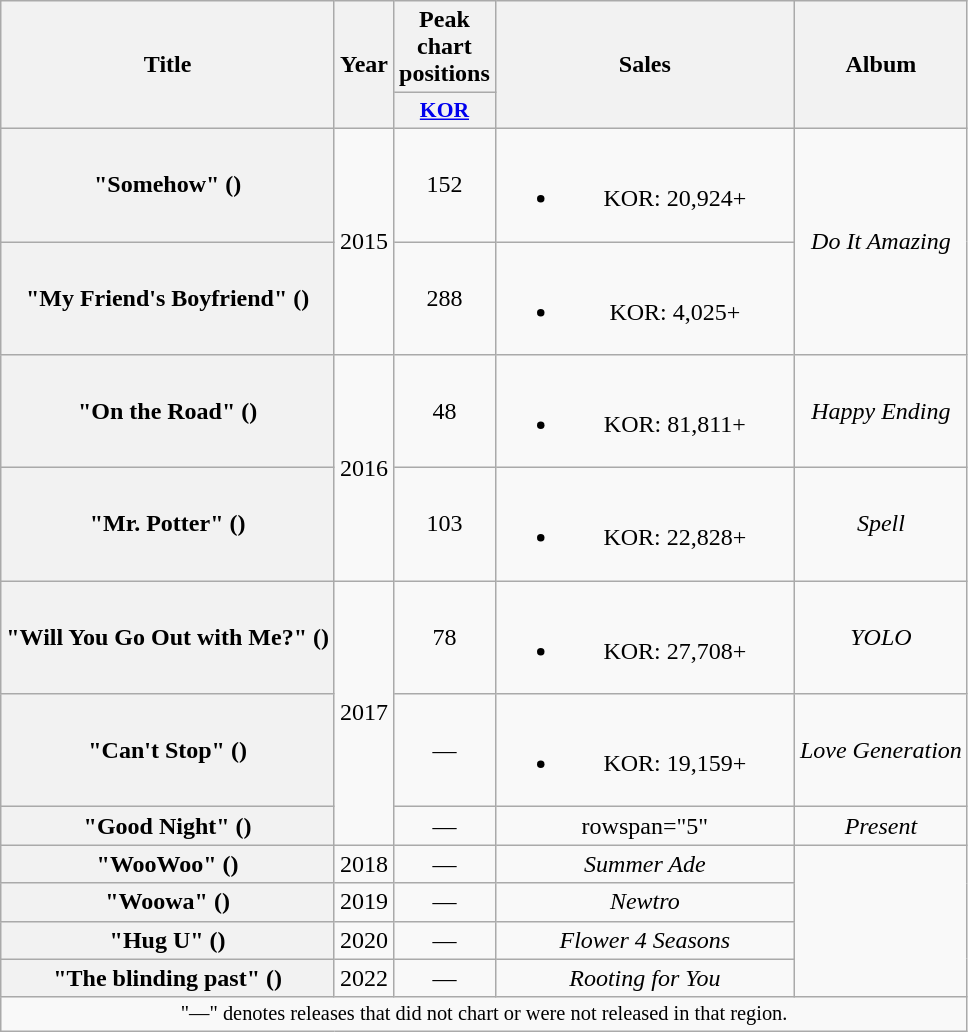<table class="wikitable plainrowheaders" style="text-align:center;">
<tr>
<th scope="col" rowspan="2">Title</th>
<th scope="col" rowspan="2">Year</th>
<th scope="col">Peak chart positions</th>
<th scope="col" rowspan="2" style="width:12em;">Sales<br></th>
<th scope="col" rowspan="2">Album</th>
</tr>
<tr>
<th scope="col" style="width:3.5em;font-size:90%;"><a href='#'>KOR</a><br></th>
</tr>
<tr>
<th scope="row">"Somehow" ()</th>
<td rowspan="2">2015</td>
<td>152</td>
<td><br><ul><li>KOR: 20,924+</li></ul></td>
<td rowspan="2"><em>Do It Amazing</em></td>
</tr>
<tr>
<th scope="row">"My Friend's Boyfriend" ()</th>
<td>288</td>
<td><br><ul><li>KOR: 4,025+</li></ul></td>
</tr>
<tr>
<th scope="row">"On the Road" ()</th>
<td rowspan="2">2016</td>
<td>48</td>
<td><br><ul><li>KOR: 81,811+</li></ul></td>
<td><em>Happy Ending</em></td>
</tr>
<tr>
<th scope="row">"Mr. Potter" ()</th>
<td>103</td>
<td><br><ul><li>KOR: 22,828+</li></ul></td>
<td><em>Spell</em></td>
</tr>
<tr>
<th scope="row">"Will You Go Out with Me?" ()</th>
<td rowspan="3">2017</td>
<td>78</td>
<td><br><ul><li>KOR: 27,708+</li></ul></td>
<td><em>YOLO</em></td>
</tr>
<tr>
<th scope="row">"Can't Stop" ()</th>
<td>—</td>
<td><br><ul><li>KOR: 19,159+</li></ul></td>
<td><em>Love Generation</em></td>
</tr>
<tr>
<th scope="row">"Good Night" ()</th>
<td>—</td>
<td>rowspan="5" </td>
<td><em>Present</em></td>
</tr>
<tr>
<th scope="row">"WooWoo" ()</th>
<td>2018</td>
<td>—</td>
<td><em>Summer Ade</em></td>
</tr>
<tr>
<th scope="row">"Woowa" ()</th>
<td>2019</td>
<td>—</td>
<td><em>Newtro</em></td>
</tr>
<tr>
<th scope="row">"Hug U" ()</th>
<td>2020</td>
<td>—</td>
<td><em>Flower 4 Seasons</em></td>
</tr>
<tr>
<th scope="row">"The blinding past" ()</th>
<td>2022</td>
<td>—</td>
<td><em>Rooting for You</em></td>
</tr>
<tr>
<td colspan="5" style="font-size:85%">"—" denotes releases that did not chart or were not released in that region.</td>
</tr>
</table>
